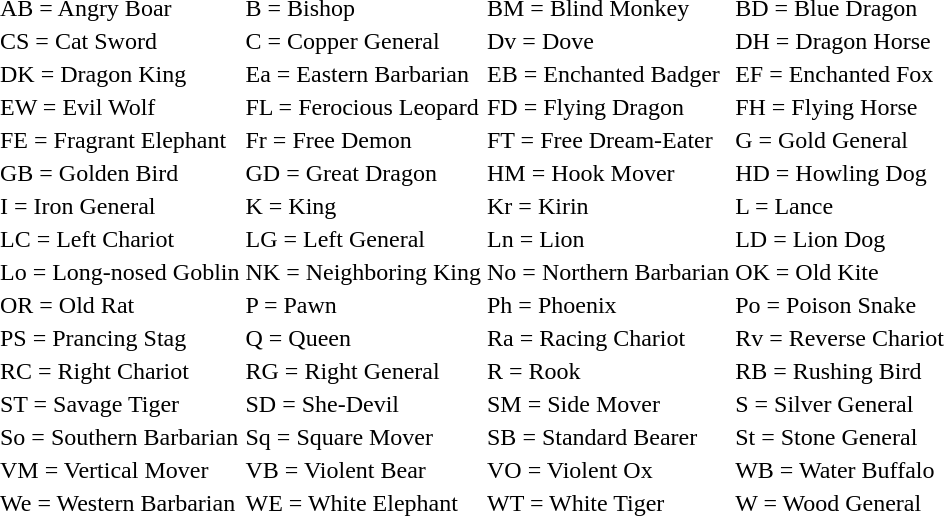<table style="margin:1em auto;">
<tr>
<td>AB = Angry Boar</td>
<td>B = Bishop</td>
<td>BM = Blind Monkey</td>
<td>BD = Blue Dragon</td>
</tr>
<tr>
<td>CS = Cat Sword</td>
<td>C = Copper General</td>
<td>Dv = Dove</td>
<td>DH = Dragon Horse</td>
</tr>
<tr>
<td>DK = Dragon King</td>
<td>Ea = Eastern Barbarian</td>
<td>EB = Enchanted Badger</td>
<td>EF = Enchanted Fox</td>
</tr>
<tr>
<td>EW = Evil Wolf</td>
<td>FL = Ferocious Leopard</td>
<td>FD = Flying Dragon</td>
<td>FH = Flying Horse</td>
</tr>
<tr>
<td>FE = Fragrant Elephant</td>
<td>Fr = Free Demon</td>
<td>FT = Free Dream-Eater</td>
<td>G = Gold General</td>
</tr>
<tr>
<td>GB = Golden Bird</td>
<td>GD = Great Dragon</td>
<td>HM = Hook Mover</td>
<td>HD = Howling Dog</td>
</tr>
<tr>
<td>I = Iron General</td>
<td>K = King</td>
<td>Kr = Kirin</td>
<td>L = Lance</td>
</tr>
<tr>
<td>LC = Left Chariot</td>
<td>LG = Left General</td>
<td>Ln = Lion</td>
<td>LD = Lion Dog</td>
</tr>
<tr>
<td>Lo = Long-nosed Goblin</td>
<td>NK = Neighboring King</td>
<td>No = Northern Barbarian</td>
<td>OK = Old Kite</td>
</tr>
<tr>
<td>OR = Old Rat</td>
<td>P = Pawn</td>
<td>Ph = Phoenix</td>
<td>Po = Poison Snake</td>
</tr>
<tr>
<td>PS = Prancing Stag</td>
<td>Q = Queen</td>
<td>Ra = Racing Chariot</td>
<td>Rv = Reverse Chariot</td>
</tr>
<tr>
<td>RC = Right Chariot</td>
<td>RG = Right General</td>
<td>R = Rook</td>
<td>RB = Rushing Bird</td>
</tr>
<tr>
<td>ST = Savage Tiger</td>
<td>SD = She-Devil</td>
<td>SM = Side Mover</td>
<td>S = Silver General</td>
</tr>
<tr>
<td>So = Southern Barbarian</td>
<td>Sq = Square Mover</td>
<td>SB = Standard Bearer</td>
<td>St = Stone General</td>
</tr>
<tr>
<td>VM = Vertical Mover</td>
<td>VB = Violent Bear</td>
<td>VO = Violent Ox</td>
<td>WB = Water Buffalo</td>
</tr>
<tr>
<td>We = Western Barbarian</td>
<td>WE = White Elephant</td>
<td>WT = White Tiger</td>
<td>W = Wood General</td>
</tr>
</table>
